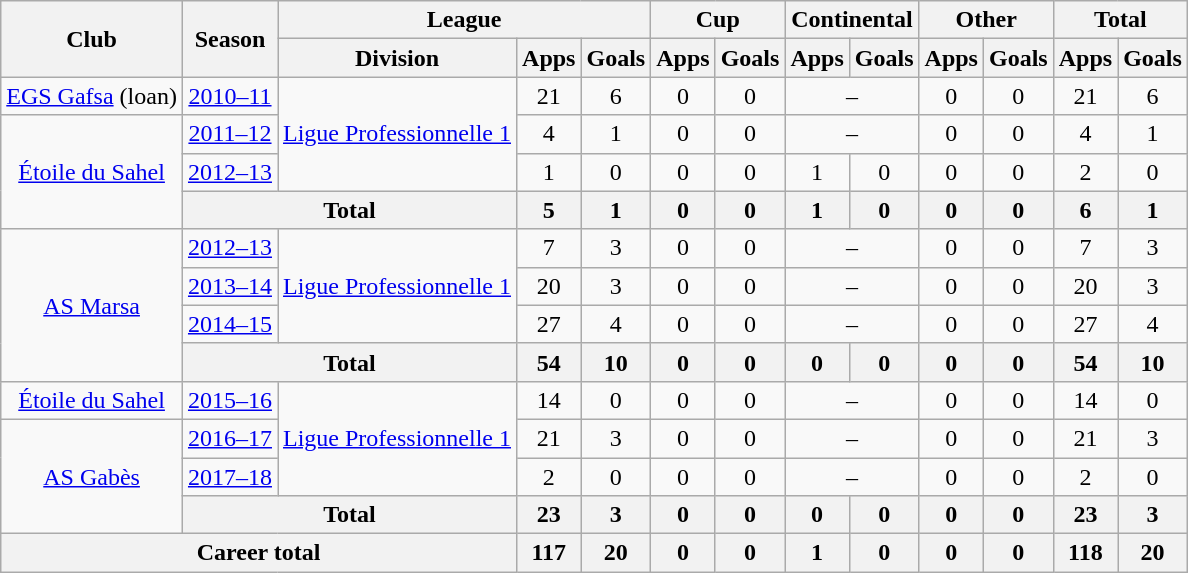<table class="wikitable" style="text-align: center">
<tr>
<th rowspan="2">Club</th>
<th rowspan="2">Season</th>
<th colspan="3">League</th>
<th colspan="2">Cup</th>
<th colspan="2">Continental</th>
<th colspan="2">Other</th>
<th colspan="2">Total</th>
</tr>
<tr>
<th>Division</th>
<th>Apps</th>
<th>Goals</th>
<th>Apps</th>
<th>Goals</th>
<th>Apps</th>
<th>Goals</th>
<th>Apps</th>
<th>Goals</th>
<th>Apps</th>
<th>Goals</th>
</tr>
<tr>
<td><a href='#'>EGS Gafsa</a> (loan)</td>
<td><a href='#'>2010–11</a></td>
<td rowspan="3"><a href='#'>Ligue Professionnelle 1</a></td>
<td>21</td>
<td>6</td>
<td>0</td>
<td>0</td>
<td colspan="2">–</td>
<td>0</td>
<td>0</td>
<td>21</td>
<td>6</td>
</tr>
<tr>
<td rowspan="3"><a href='#'>Étoile du Sahel</a></td>
<td><a href='#'>2011–12</a></td>
<td>4</td>
<td>1</td>
<td>0</td>
<td>0</td>
<td colspan="2">–</td>
<td>0</td>
<td>0</td>
<td>4</td>
<td>1</td>
</tr>
<tr>
<td><a href='#'>2012–13</a></td>
<td>1</td>
<td>0</td>
<td>0</td>
<td>0</td>
<td>1</td>
<td>0</td>
<td>0</td>
<td>0</td>
<td>2</td>
<td>0</td>
</tr>
<tr>
<th colspan=2>Total</th>
<th>5</th>
<th>1</th>
<th>0</th>
<th>0</th>
<th>1</th>
<th>0</th>
<th>0</th>
<th>0</th>
<th>6</th>
<th>1</th>
</tr>
<tr>
<td rowspan="4"><a href='#'>AS Marsa</a></td>
<td><a href='#'>2012–13</a></td>
<td rowspan="3"><a href='#'>Ligue Professionnelle 1</a></td>
<td>7</td>
<td>3</td>
<td>0</td>
<td>0</td>
<td colspan="2">–</td>
<td>0</td>
<td>0</td>
<td>7</td>
<td>3</td>
</tr>
<tr>
<td><a href='#'>2013–14</a></td>
<td>20</td>
<td>3</td>
<td>0</td>
<td>0</td>
<td colspan="2">–</td>
<td>0</td>
<td>0</td>
<td>20</td>
<td>3</td>
</tr>
<tr>
<td><a href='#'>2014–15</a></td>
<td>27</td>
<td>4</td>
<td>0</td>
<td>0</td>
<td colspan="2">–</td>
<td>0</td>
<td>0</td>
<td>27</td>
<td>4</td>
</tr>
<tr>
<th colspan=2>Total</th>
<th>54</th>
<th>10</th>
<th>0</th>
<th>0</th>
<th>0</th>
<th>0</th>
<th>0</th>
<th>0</th>
<th>54</th>
<th>10</th>
</tr>
<tr>
<td><a href='#'>Étoile du Sahel</a></td>
<td><a href='#'>2015–16</a></td>
<td rowspan="3"><a href='#'>Ligue Professionnelle 1</a></td>
<td>14</td>
<td>0</td>
<td>0</td>
<td>0</td>
<td colspan="2">–</td>
<td>0</td>
<td>0</td>
<td>14</td>
<td>0</td>
</tr>
<tr>
<td rowspan="3"><a href='#'>AS Gabès</a></td>
<td><a href='#'>2016–17</a></td>
<td>21</td>
<td>3</td>
<td>0</td>
<td>0</td>
<td colspan="2">–</td>
<td>0</td>
<td>0</td>
<td>21</td>
<td>3</td>
</tr>
<tr>
<td><a href='#'>2017–18</a></td>
<td>2</td>
<td>0</td>
<td>0</td>
<td>0</td>
<td colspan="2">–</td>
<td>0</td>
<td>0</td>
<td>2</td>
<td>0</td>
</tr>
<tr>
<th colspan=2>Total</th>
<th>23</th>
<th>3</th>
<th>0</th>
<th>0</th>
<th>0</th>
<th>0</th>
<th>0</th>
<th>0</th>
<th>23</th>
<th>3</th>
</tr>
<tr>
<th colspan=3>Career total</th>
<th>117</th>
<th>20</th>
<th>0</th>
<th>0</th>
<th>1</th>
<th>0</th>
<th>0</th>
<th>0</th>
<th>118</th>
<th>20</th>
</tr>
</table>
